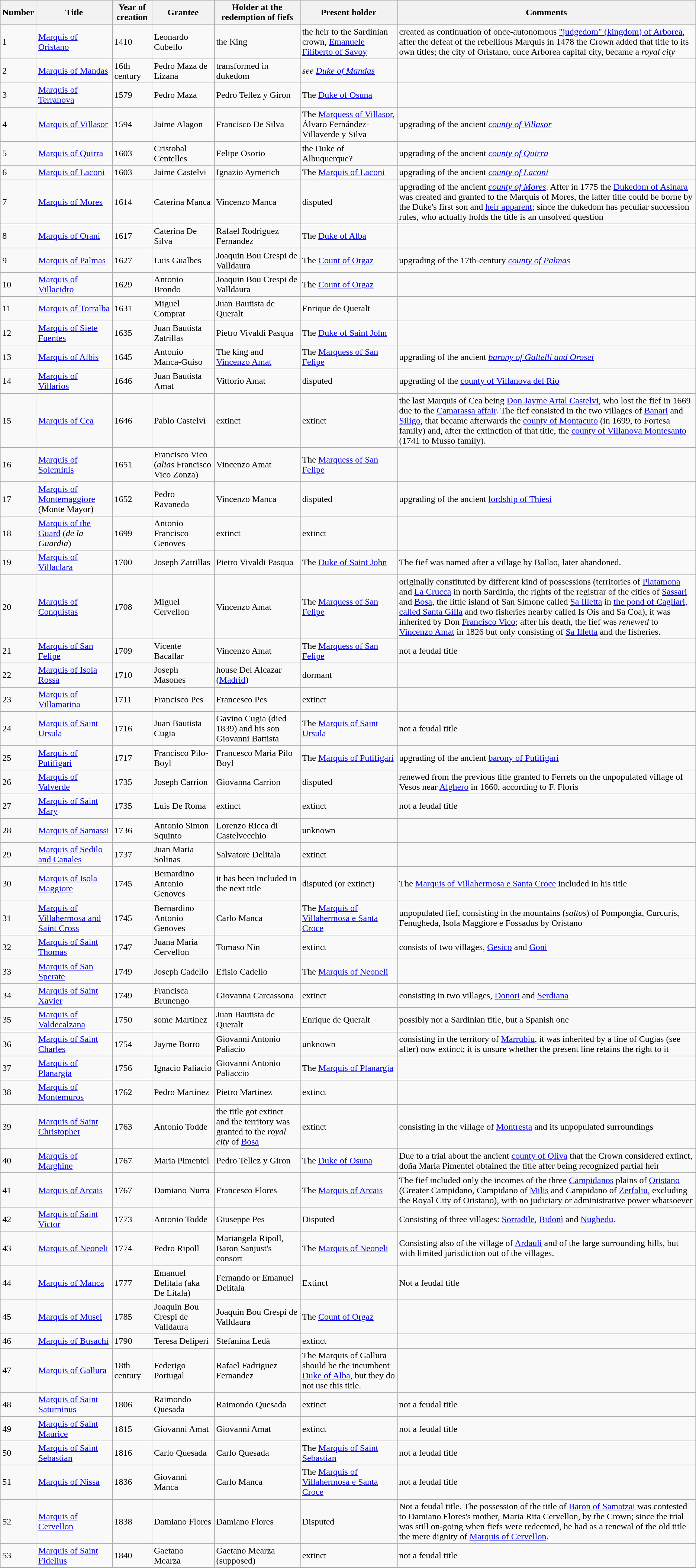<table class="wikitable sortable">
<tr>
<th>Number</th>
<th>Title</th>
<th>Year of creation</th>
<th>Grantee</th>
<th>Holder at the redemption of fiefs</th>
<th>Present holder</th>
<th>Comments</th>
</tr>
<tr>
<td>1</td>
<td><a href='#'>Marquis of Oristano</a></td>
<td>1410</td>
<td>Leonardo Cubello</td>
<td>the King</td>
<td>the heir to the Sardinian crown, <a href='#'>Emanuele Filiberto of Savoy</a></td>
<td>created as continuation of once-autonomous <a href='#'>"judgedom" (kingdom) of Arborea</a>, after the defeat of the rebellious Marquis in 1478 the Crown added that title to its own titles; the city of Oristano, once Arborea capital city, became a <em>royal city</em></td>
</tr>
<tr>
<td>2</td>
<td><a href='#'>Marquis of Mandas</a></td>
<td>16th century</td>
<td>Pedro Maza de Lizana</td>
<td>transformed in dukedom</td>
<td><em>see <a href='#'>Duke of Mandas</a></em></td>
<td></td>
</tr>
<tr>
<td>3</td>
<td><a href='#'>Marquis of Terranova</a></td>
<td>1579</td>
<td>Pedro Maza</td>
<td>Pedro Tellez y Giron</td>
<td>The <a href='#'>Duke of Osuna</a></td>
<td></td>
</tr>
<tr>
<td>4</td>
<td><a href='#'>Marquis of Villasor</a></td>
<td>1594</td>
<td>Jaime Alagon</td>
<td>Francisco De Silva</td>
<td>The <a href='#'>Marquess of Villasor</a>, Álvaro Fernández-Villaverde y Silva</td>
<td>upgrading of the ancient <em><a href='#'>county of Villasor</a></em></td>
</tr>
<tr>
<td>5</td>
<td><a href='#'>Marquis of Quirra</a></td>
<td>1603</td>
<td>Cristobal Centelles</td>
<td>Felipe Osorio</td>
<td>the Duke of Albuquerque?</td>
<td>upgrading of the ancient <em><a href='#'>county of Quirra</a></em></td>
</tr>
<tr>
<td>6</td>
<td><a href='#'>Marquis of Laconi</a></td>
<td>1603</td>
<td>Jaime Castelvi</td>
<td>Ignazio Aymerich</td>
<td>The <a href='#'>Marquis of Laconi</a></td>
<td>upgrading of the ancient <em><a href='#'>county of Laconi</a></em></td>
</tr>
<tr>
<td>7</td>
<td><a href='#'>Marquis of Mores</a></td>
<td>1614</td>
<td>Caterina Manca</td>
<td>Vincenzo Manca</td>
<td>disputed</td>
<td>upgrading of the ancient <em><a href='#'>county of Mores</a></em>.  After in 1775 the <a href='#'>Dukedom of Asinara</a> was created and granted to the Marquis of Mores, the latter title could be borne by the Duke's first son and <a href='#'>heir apparent</a>; since the dukedom has peculiar succession rules, who actually holds the title is an unsolved question</td>
</tr>
<tr>
<td>8</td>
<td><a href='#'>Marquis of Orani</a></td>
<td>1617</td>
<td>Caterina De Silva</td>
<td>Rafael Rodriguez Fernandez</td>
<td>The <a href='#'>Duke of Alba</a></td>
<td></td>
</tr>
<tr>
<td>9</td>
<td><a href='#'>Marquis of Palmas</a></td>
<td>1627</td>
<td>Luis Gualbes</td>
<td>Joaquin Bou Crespi de Valldaura</td>
<td>The <a href='#'>Count of Orgaz</a></td>
<td>upgrading of the 17th-century <em><a href='#'>county of Palmas</a></em></td>
</tr>
<tr>
<td>10</td>
<td><a href='#'>Marquis of Villacidro</a></td>
<td>1629</td>
<td>Antonio Brondo</td>
<td>Joaquin Bou Crespi de Valldaura</td>
<td>The <a href='#'>Count of Orgaz</a></td>
<td></td>
</tr>
<tr>
<td>11</td>
<td><a href='#'>Marquis of Torralba</a></td>
<td>1631</td>
<td>Miguel Comprat</td>
<td>Juan Bautista de Queralt</td>
<td>Enrique de Queralt</td>
<td></td>
</tr>
<tr>
<td>12</td>
<td><a href='#'>Marquis of Siete Fuentes</a></td>
<td>1635</td>
<td>Juan Bautista Zatrillas</td>
<td>Pietro Vivaldi Pasqua</td>
<td>The <a href='#'>Duke of Saint John</a></td>
<td></td>
</tr>
<tr>
<td>13</td>
<td><a href='#'>Marquis of Albis</a></td>
<td>1645</td>
<td>Antonio Manca-Guiso</td>
<td>The king and <a href='#'>Vincenzo Amat</a></td>
<td>The <a href='#'>Marquess of San Felipe</a></td>
<td>upgrading of the ancient <em><a href='#'>barony of Galtelli and Orosei</a></em></td>
</tr>
<tr>
<td>14</td>
<td><a href='#'>Marquis of Villarios</a></td>
<td>1646</td>
<td>Juan Bautista Amat</td>
<td>Vittorio Amat</td>
<td>disputed</td>
<td>upgrading of the <a href='#'>county of Villanova del Rio</a></td>
</tr>
<tr>
<td>15</td>
<td><a href='#'>Marquis of Cea</a></td>
<td>1646</td>
<td>Pablo Castelvì</td>
<td>extinct</td>
<td>extinct</td>
<td>the last Marquis of Cea being <a href='#'>Don Jayme Artal Castelvi</a>, who lost the fief in 1669 due to the <a href='#'>Camarassa affair</a>.  The fief consisted in the two villages of <a href='#'>Banari</a> and <a href='#'>Siligo</a>, that became afterwards the <a href='#'>county of Montacuto</a> (in 1699, to Fortesa family) and, after the extinction of that title, the <a href='#'>county of Villanova Montesanto</a> (1741 to Musso family).</td>
</tr>
<tr>
<td>16</td>
<td><a href='#'>Marquis of Soleminis</a></td>
<td>1651</td>
<td>Francisco Vico (<em>alias</em> Francisco Vico Zonza)</td>
<td>Vincenzo Amat</td>
<td>The <a href='#'>Marquess of San Felipe</a></td>
<td></td>
</tr>
<tr>
<td>17</td>
<td><a href='#'>Marquis of Montemaggiore</a> (Monte Mayor)</td>
<td>1652</td>
<td>Pedro Ravaneda</td>
<td>Vincenzo Manca</td>
<td>disputed</td>
<td>upgrading of the ancient <a href='#'>lordship of Thiesi</a></td>
</tr>
<tr>
<td>18</td>
<td><a href='#'>Marquis of the Guard</a> (<em>de la Guardia</em>)</td>
<td>1699</td>
<td>Antonio Francisco Genoves</td>
<td>extinct</td>
<td>extinct</td>
<td></td>
</tr>
<tr>
<td>19</td>
<td><a href='#'>Marquis of Villaclara</a></td>
<td>1700</td>
<td>Joseph Zatrillas</td>
<td>Pietro Vivaldi Pasqua</td>
<td>The <a href='#'>Duke of Saint John</a></td>
<td>The fief was named after a village by Ballao, later abandoned.</td>
</tr>
<tr>
<td>20</td>
<td><a href='#'>Marquis of Conquistas</a></td>
<td>1708</td>
<td>Miguel Cervellon</td>
<td>Vincenzo Amat</td>
<td>The <a href='#'>Marquess of San Felipe</a></td>
<td>originally constituted by different kind of possessions (territories of <a href='#'>Platamona</a> and <a href='#'>La Crucca</a> in north Sardinia, the rights of the registrar of the cities of <a href='#'>Sassari</a> and <a href='#'>Bosa</a>, the little island of San Simone called <a href='#'>Sa Illetta</a> in <a href='#'>the pond of Cagliari, called Santa Gilla</a> and two fisheries nearby called Is Ois and Sa Coa), it was inherited by Don <a href='#'>Francisco Vico</a>; after his death, the fief was <em>renewed</em> to <a href='#'>Vincenzo Amat</a> in 1826 but only consisting of <a href='#'>Sa Illetta</a> and the fisheries.</td>
</tr>
<tr>
<td>21</td>
<td><a href='#'>Marquis of San Felipe</a></td>
<td>1709</td>
<td>Vicente Bacallar</td>
<td>Vincenzo Amat</td>
<td>The <a href='#'>Marquess of San Felipe</a></td>
<td>not a feudal title</td>
</tr>
<tr>
<td>22</td>
<td><a href='#'>Marquis of Isola Rossa</a></td>
<td>1710</td>
<td>Joseph Masones</td>
<td>house Del Alcazar (<a href='#'>Madrid</a>)</td>
<td>dormant</td>
<td></td>
</tr>
<tr>
<td>23</td>
<td><a href='#'>Marquis of Villamarina</a></td>
<td>1711</td>
<td>Francisco Pes</td>
<td>Francesco Pes</td>
<td>extinct</td>
<td></td>
</tr>
<tr>
<td>24</td>
<td><a href='#'>Marquis of Saint Ursula</a></td>
<td>1716</td>
<td>Juan Bautista Cugia</td>
<td>Gavino Cugia (died 1839) and his son Giovanni Battista</td>
<td>The <a href='#'>Marquis of Saint Ursula</a></td>
<td>not a feudal title</td>
</tr>
<tr>
<td>25</td>
<td><a href='#'>Marquis of Putifigari</a></td>
<td>1717</td>
<td>Francisco Pilo-Boyl</td>
<td>Francesco Maria Pilo Boyl</td>
<td>The <a href='#'>Marquis of Putifigari</a></td>
<td>upgrading of the ancient <a href='#'>barony of Putifigari</a></td>
</tr>
<tr>
<td>26</td>
<td><a href='#'>Marquis of Valverde</a></td>
<td>1735</td>
<td>Joseph Carrion</td>
<td>Giovanna Carrion</td>
<td>disputed</td>
<td>renewed from the previous title granted to Ferrets on the unpopulated village of Vesos near <a href='#'>Alghero</a> in 1660, according to F. Floris</td>
</tr>
<tr>
<td>27</td>
<td><a href='#'>Marquis of Saint Mary</a></td>
<td>1735</td>
<td>Luis De Roma</td>
<td>extinct</td>
<td>extinct</td>
<td>not a feudal title</td>
</tr>
<tr>
<td>28</td>
<td><a href='#'>Marquis of Samassi</a></td>
<td>1736</td>
<td>Antonio Simon Squinto</td>
<td>Lorenzo Ricca di Castelvecchio</td>
<td>unknown</td>
<td></td>
</tr>
<tr>
<td>29</td>
<td><a href='#'>Marquis of Sedilo and Canales</a></td>
<td>1737</td>
<td>Juan Maria Solinas</td>
<td>Salvatore Delitala</td>
<td>extinct</td>
<td></td>
</tr>
<tr>
<td>30</td>
<td><a href='#'>Marquis of Isola Maggiore</a></td>
<td>1745</td>
<td>Bernardino Antonio Genoves</td>
<td>it has been included in the next title</td>
<td>disputed (or extinct)</td>
<td>The <a href='#'>Marquis of Villahermosa e Santa Croce</a> included in his title</td>
</tr>
<tr>
<td>31</td>
<td><a href='#'>Marquis of Villahermosa and Saint Cross</a></td>
<td>1745</td>
<td>Bernardino Antonio Genoves</td>
<td>Carlo Manca</td>
<td>The <a href='#'>Marquis of Villahermosa e Santa Croce</a></td>
<td>unpopulated fief, consisting in the mountains (<em>saltos</em>) of Pompongia, Curcuris, Fenugheda, Isola Maggiore e Fossadus by Oristano</td>
</tr>
<tr>
<td>32</td>
<td><a href='#'>Marquis of Saint Thomas</a></td>
<td>1747</td>
<td>Juana Maria Cervellon</td>
<td>Tomaso Nin</td>
<td>extinct</td>
<td>consists of two villages, <a href='#'>Gesico</a> and <a href='#'>Goni</a></td>
</tr>
<tr>
<td>33</td>
<td><a href='#'>Marquis of San Sperate</a></td>
<td>1749</td>
<td>Joseph Cadello</td>
<td>Efisio Cadello</td>
<td>The <a href='#'>Marquis of Neoneli</a></td>
<td></td>
</tr>
<tr>
<td>34</td>
<td><a href='#'>Marquis of Saint Xavier</a></td>
<td>1749</td>
<td>Francisca Brunengo</td>
<td>Giovanna Carcassona</td>
<td>extinct</td>
<td>consisting in two villages, <a href='#'>Donori</a> and <a href='#'>Serdiana</a></td>
</tr>
<tr>
<td>35</td>
<td><a href='#'>Marquis of Valdecalzana</a></td>
<td>1750</td>
<td>some Martinez</td>
<td>Juan Bautista de Queralt</td>
<td>Enrique de Queralt</td>
<td>possibly not a Sardinian title, but a Spanish one</td>
</tr>
<tr>
<td>36</td>
<td><a href='#'>Marquis of Saint Charles</a></td>
<td>1754</td>
<td>Jayme Borro</td>
<td>Giovanni Antonio Paliacio</td>
<td>unknown</td>
<td>consisting in the territory of <a href='#'>Marrubiu</a>, it was inherited by a line of Cugias (see after) now extinct; it is unsure whether the present line retains the right to it</td>
</tr>
<tr>
<td>37</td>
<td><a href='#'>Marquis of Planargia</a></td>
<td>1756</td>
<td>Ignacio Paliacio</td>
<td>Giovanni Antonio Paliaccio</td>
<td>The <a href='#'>Marquis of Planargia</a></td>
<td></td>
</tr>
<tr>
<td>38</td>
<td><a href='#'>Marquis of Montemuros</a></td>
<td>1762</td>
<td>Pedro Martinez</td>
<td>Pietro Martinez</td>
<td>extinct</td>
<td></td>
</tr>
<tr>
<td>39</td>
<td><a href='#'>Marquis of Saint Christopher</a></td>
<td>1763</td>
<td>Antonio Todde</td>
<td>the title got extinct and the territory was granted to the <em>royal city</em> of <a href='#'>Bosa</a></td>
<td>extinct</td>
<td>consisting in the village of <a href='#'>Montresta</a> and its unpopulated surroundings</td>
</tr>
<tr>
<td>40</td>
<td><a href='#'>Marquis of Marghine</a></td>
<td>1767</td>
<td>Maria Pimentel</td>
<td>Pedro Tellez y Giron</td>
<td>The <a href='#'>Duke of Osuna</a></td>
<td>Due to a trial about the ancient <a href='#'>county of Oliva</a> that the Crown considered extinct, doña Maria Pimentel obtained the title after being recognized partial heir</td>
</tr>
<tr>
<td>41</td>
<td><a href='#'>Marquis of Arcais</a></td>
<td>1767</td>
<td>Damiano Nurra</td>
<td>Francesco Flores</td>
<td>The <a href='#'>Marquis of Arcais</a></td>
<td>The fief included only the incomes of the three <a href='#'>Campidanos</a> plains of <a href='#'>Oristano</a> (Greater Campidano, Campidano of <a href='#'>Milis</a> and Campidano of <a href='#'>Zerfaliu</a>, excluding the Royal City of Oristano), with no judiciary or administrative power whatsoever</td>
</tr>
<tr>
<td>42</td>
<td><a href='#'>Marquis of Saint Victor</a></td>
<td>1773</td>
<td>Antonio Todde</td>
<td>Giuseppe Pes</td>
<td>Disputed</td>
<td>Consisting of three villages: <a href='#'>Sorradile</a>, <a href='#'>Bidonì</a> and <a href='#'>Nughedu</a>.</td>
</tr>
<tr>
<td>43</td>
<td><a href='#'>Marquis of Neoneli</a></td>
<td>1774</td>
<td>Pedro Ripoll</td>
<td>Mariangela Ripoll, Baron Sanjust's consort</td>
<td>The <a href='#'>Marquis of Neoneli</a></td>
<td>Consisting also of the village of <a href='#'>Ardauli</a> and of the large surrounding hills, but with limited jurisdiction out of the villages.</td>
</tr>
<tr>
<td>44</td>
<td><a href='#'>Marquis of Manca</a></td>
<td>1777</td>
<td>Emanuel Delitala (aka De Litala)</td>
<td>Fernando or Emanuel Delitala</td>
<td>Extinct</td>
<td>Not a feudal title</td>
</tr>
<tr>
<td>45</td>
<td><a href='#'>Marquis of Musei</a></td>
<td>1785</td>
<td>Joaquin Bou Crespi de Valldaura</td>
<td>Joaquin Bou Crespi de Valldaura</td>
<td>The <a href='#'>Count of Orgaz</a></td>
<td></td>
</tr>
<tr>
<td>46</td>
<td><a href='#'>Marquis of Busachi</a></td>
<td>1790</td>
<td>Teresa Deliperi</td>
<td>Stefanina Ledà</td>
<td>extinct</td>
<td></td>
</tr>
<tr>
<td>47</td>
<td><a href='#'>Marquis of Gallura</a></td>
<td>18th century</td>
<td>Federigo Portugal</td>
<td>Rafael Fadriguez Fernandez</td>
<td>The Marquis of Gallura should be the incumbent <a href='#'>Duke of Alba</a>, but they do not use this title.</td>
<td></td>
</tr>
<tr>
<td>48</td>
<td><a href='#'>Marquis of Saint Saturninus</a></td>
<td>1806</td>
<td>Raimondo Quesada</td>
<td>Raimondo Quesada</td>
<td>extinct</td>
<td>not a feudal title</td>
</tr>
<tr>
<td>49</td>
<td><a href='#'>Marquis of Saint Maurice</a></td>
<td>1815</td>
<td>Giovanni Amat</td>
<td>Giovanni Amat</td>
<td>extinct</td>
<td>not a feudal title</td>
</tr>
<tr>
<td>50</td>
<td><a href='#'>Marquis of Saint Sebastian</a></td>
<td>1816</td>
<td>Carlo Quesada</td>
<td>Carlo Quesada</td>
<td>The <a href='#'>Marquis of Saint Sebastian</a></td>
<td>not a feudal title</td>
</tr>
<tr>
<td>51</td>
<td><a href='#'>Marquis of Nissa</a></td>
<td>1836</td>
<td>Giovanni Manca</td>
<td>Carlo Manca</td>
<td>The <a href='#'>Marquis of Villahermosa e Santa Croce</a></td>
<td>not a feudal title</td>
</tr>
<tr>
<td>52</td>
<td><a href='#'>Marquis of Cervellon</a></td>
<td>1838</td>
<td>Damiano Flores</td>
<td>Damiano Flores</td>
<td>Disputed</td>
<td>Not a feudal title. The possession of the title of <a href='#'>Baron of Samatzai</a> was contested to Damiano Flores's mother, Maria Rita Cervellon, by the Crown; since the trial was still on-going when fiefs were redeemed, he had as a renewal of the old title the mere dignity of <a href='#'>Marquis of Cervellon</a>.</td>
</tr>
<tr>
<td>53</td>
<td><a href='#'>Marquis of Saint Fidelius</a></td>
<td>1840</td>
<td>Gaetano Mearza</td>
<td>Gaetano Mearza (supposed)</td>
<td>extinct</td>
<td>not a feudal title</td>
</tr>
<tr>
</tr>
</table>
